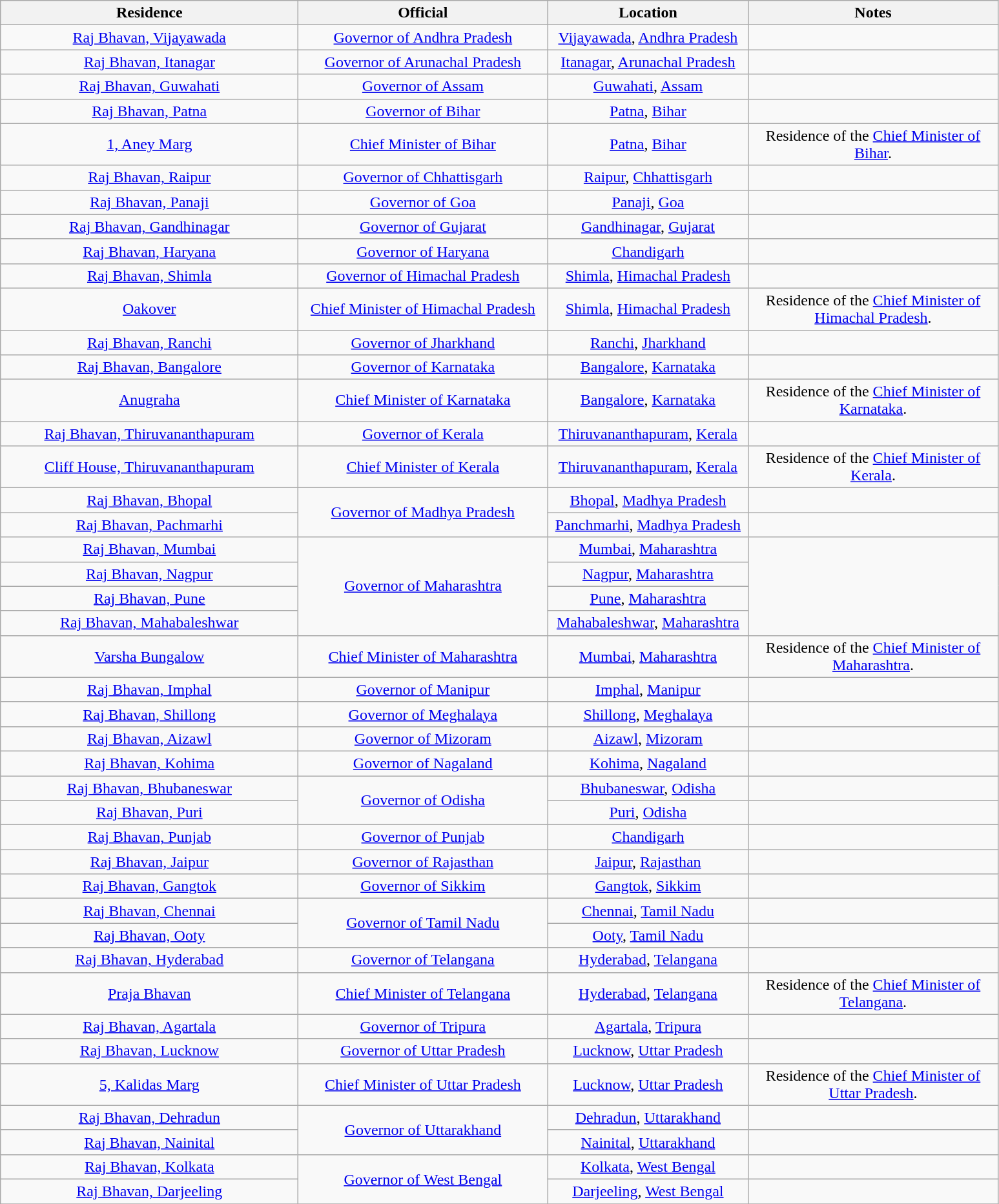<table class="wikitable sortable" style="text-align:center">
<tr style="background:#cccccc">
<th scope="col" style="width: 300px;">Residence</th>
<th scope="col" style="width: 250px;">Official</th>
<th scope="col" style="width: 200px;">Location</th>
<th scope="col" style="width: 250px;">Notes</th>
</tr>
<tr>
<td><a href='#'>Raj Bhavan, Vijayawada</a></td>
<td><a href='#'>Governor of Andhra Pradesh</a></td>
<td><a href='#'>Vijayawada</a>, <a href='#'>Andhra Pradesh</a></td>
<td></td>
</tr>
<tr>
<td><a href='#'>Raj Bhavan, Itanagar</a></td>
<td><a href='#'>Governor of Arunachal Pradesh</a></td>
<td><a href='#'>Itanagar</a>, <a href='#'>Arunachal Pradesh</a></td>
<td></td>
</tr>
<tr>
<td><a href='#'>Raj Bhavan, Guwahati</a></td>
<td><a href='#'>Governor of Assam</a></td>
<td><a href='#'>Guwahati</a>, <a href='#'>Assam</a></td>
<td></td>
</tr>
<tr>
<td><a href='#'>Raj Bhavan, Patna</a></td>
<td><a href='#'>Governor of Bihar</a></td>
<td><a href='#'>Patna</a>, <a href='#'>Bihar</a></td>
<td></td>
</tr>
<tr>
<td><a href='#'>1, Aney Marg</a></td>
<td><a href='#'>Chief Minister of Bihar</a></td>
<td><a href='#'>Patna</a>, <a href='#'>Bihar</a></td>
<td>Residence of the <a href='#'>Chief Minister of Bihar</a>.</td>
</tr>
<tr>
<td><a href='#'>Raj Bhavan, Raipur</a></td>
<td><a href='#'>Governor of Chhattisgarh</a></td>
<td><a href='#'>Raipur</a>, <a href='#'>Chhattisgarh</a></td>
<td></td>
</tr>
<tr>
<td><a href='#'>Raj Bhavan, Panaji</a></td>
<td><a href='#'>Governor of Goa</a></td>
<td><a href='#'>Panaji</a>, <a href='#'>Goa</a></td>
<td></td>
</tr>
<tr>
<td><a href='#'>Raj Bhavan, Gandhinagar</a></td>
<td><a href='#'>Governor of Gujarat</a></td>
<td><a href='#'>Gandhinagar</a>, <a href='#'>Gujarat</a></td>
<td></td>
</tr>
<tr>
<td><a href='#'>Raj Bhavan, Haryana</a></td>
<td><a href='#'>Governor of Haryana</a></td>
<td><a href='#'>Chandigarh</a></td>
<td></td>
</tr>
<tr>
<td><a href='#'>Raj Bhavan, Shimla</a></td>
<td><a href='#'>Governor of Himachal Pradesh</a></td>
<td><a href='#'>Shimla</a>, <a href='#'>Himachal Pradesh</a></td>
<td></td>
</tr>
<tr>
<td><a href='#'>Oakover</a></td>
<td><a href='#'>Chief Minister of Himachal Pradesh</a></td>
<td><a href='#'>Shimla</a>, <a href='#'>Himachal Pradesh</a></td>
<td>Residence of the <a href='#'>Chief Minister of Himachal Pradesh</a>.</td>
</tr>
<tr>
<td><a href='#'>Raj Bhavan, Ranchi</a></td>
<td><a href='#'>Governor of Jharkhand</a></td>
<td><a href='#'>Ranchi</a>, <a href='#'>Jharkhand</a></td>
<td></td>
</tr>
<tr>
<td><a href='#'>Raj Bhavan, Bangalore</a></td>
<td><a href='#'>Governor of Karnataka</a></td>
<td><a href='#'>Bangalore</a>, <a href='#'>Karnataka</a></td>
<td></td>
</tr>
<tr>
<td><a href='#'>Anugraha</a></td>
<td><a href='#'>Chief Minister of Karnataka</a></td>
<td><a href='#'>Bangalore</a>, <a href='#'>Karnataka</a></td>
<td>Residence of the <a href='#'>Chief Minister of Karnataka</a>.</td>
</tr>
<tr>
<td><a href='#'>Raj Bhavan, Thiruvananthapuram</a></td>
<td><a href='#'>Governor of Kerala</a></td>
<td><a href='#'>Thiruvananthapuram</a>, <a href='#'>Kerala</a></td>
<td></td>
</tr>
<tr>
<td><a href='#'>Cliff House, Thiruvananthapuram</a></td>
<td><a href='#'>Chief Minister of Kerala</a></td>
<td><a href='#'>Thiruvananthapuram</a>, <a href='#'>Kerala</a></td>
<td>Residence of the <a href='#'>Chief Minister of Kerala</a>.</td>
</tr>
<tr>
<td><a href='#'>Raj Bhavan, Bhopal</a></td>
<td rowspan="2"><a href='#'>Governor of Madhya Pradesh</a></td>
<td><a href='#'>Bhopal</a>, <a href='#'>Madhya Pradesh</a></td>
<td></td>
</tr>
<tr>
<td><a href='#'>Raj Bhavan, Pachmarhi</a></td>
<td><a href='#'>Panchmarhi</a>, <a href='#'>Madhya Pradesh</a></td>
<td></td>
</tr>
<tr>
<td><a href='#'>Raj Bhavan, Mumbai</a></td>
<td rowspan="4"><a href='#'>Governor of Maharashtra</a></td>
<td><a href='#'>Mumbai</a>, <a href='#'>Maharashtra</a></td>
<td rowspan="4"></td>
</tr>
<tr>
<td><a href='#'>Raj Bhavan, Nagpur</a></td>
<td><a href='#'>Nagpur</a>, <a href='#'>Maharashtra</a></td>
</tr>
<tr>
<td><a href='#'>Raj Bhavan, Pune</a></td>
<td><a href='#'>Pune</a>, <a href='#'>Maharashtra</a></td>
</tr>
<tr>
<td><a href='#'>Raj Bhavan, Mahabaleshwar</a></td>
<td><a href='#'>Mahabaleshwar</a>, <a href='#'>Maharashtra</a></td>
</tr>
<tr>
<td><a href='#'>Varsha Bungalow</a></td>
<td><a href='#'>Chief Minister of Maharashtra</a></td>
<td><a href='#'>Mumbai</a>, <a href='#'>Maharashtra</a></td>
<td>Residence of the <a href='#'>Chief Minister of Maharashtra</a>.</td>
</tr>
<tr>
<td><a href='#'>Raj Bhavan, Imphal</a></td>
<td><a href='#'>Governor of Manipur</a></td>
<td><a href='#'>Imphal</a>, <a href='#'>Manipur</a></td>
<td></td>
</tr>
<tr>
<td><a href='#'>Raj Bhavan, Shillong</a></td>
<td><a href='#'>Governor of Meghalaya</a></td>
<td><a href='#'>Shillong</a>, <a href='#'>Meghalaya</a></td>
<td></td>
</tr>
<tr>
<td><a href='#'>Raj Bhavan, Aizawl</a></td>
<td><a href='#'>Governor of Mizoram</a></td>
<td><a href='#'>Aizawl</a>, <a href='#'>Mizoram</a></td>
<td></td>
</tr>
<tr>
<td><a href='#'>Raj Bhavan, Kohima</a></td>
<td><a href='#'>Governor of Nagaland</a></td>
<td><a href='#'>Kohima</a>, <a href='#'>Nagaland</a></td>
<td></td>
</tr>
<tr>
<td><a href='#'>Raj Bhavan, Bhubaneswar</a></td>
<td rowspan="2"><a href='#'>Governor of Odisha</a></td>
<td><a href='#'>Bhubaneswar</a>, <a href='#'>Odisha</a></td>
<td></td>
</tr>
<tr>
<td><a href='#'>Raj Bhavan, Puri</a></td>
<td><a href='#'>Puri</a>, <a href='#'>Odisha</a></td>
<td></td>
</tr>
<tr>
<td><a href='#'>Raj Bhavan, Punjab</a></td>
<td><a href='#'>Governor of Punjab</a></td>
<td><a href='#'>Chandigarh</a></td>
<td></td>
</tr>
<tr>
<td><a href='#'>Raj Bhavan, Jaipur</a></td>
<td><a href='#'>Governor of Rajasthan</a></td>
<td><a href='#'>Jaipur</a>, <a href='#'>Rajasthan</a></td>
<td></td>
</tr>
<tr>
<td><a href='#'>Raj Bhavan, Gangtok</a></td>
<td><a href='#'>Governor of Sikkim</a></td>
<td><a href='#'>Gangtok</a>, <a href='#'>Sikkim</a></td>
<td></td>
</tr>
<tr>
<td><a href='#'>Raj Bhavan, Chennai</a></td>
<td rowspan="2"><a href='#'>Governor of Tamil Nadu</a></td>
<td><a href='#'>Chennai</a>, <a href='#'>Tamil Nadu</a></td>
<td></td>
</tr>
<tr>
<td><a href='#'>Raj Bhavan, Ooty</a></td>
<td><a href='#'>Ooty</a>, <a href='#'>Tamil Nadu</a></td>
<td></td>
</tr>
<tr>
<td><a href='#'>Raj Bhavan, Hyderabad</a></td>
<td><a href='#'>Governor of Telangana</a></td>
<td><a href='#'>Hyderabad</a>, <a href='#'>Telangana</a></td>
<td></td>
</tr>
<tr>
<td><a href='#'>Praja Bhavan</a></td>
<td><a href='#'>Chief Minister of Telangana</a></td>
<td><a href='#'>Hyderabad</a>, <a href='#'>Telangana</a></td>
<td>Residence of the <a href='#'>Chief Minister of Telangana</a>.</td>
</tr>
<tr>
<td><a href='#'>Raj Bhavan, Agartala</a></td>
<td><a href='#'>Governor of Tripura</a></td>
<td><a href='#'>Agartala</a>, <a href='#'>Tripura</a></td>
<td></td>
</tr>
<tr>
<td><a href='#'>Raj Bhavan, Lucknow</a></td>
<td><a href='#'>Governor of Uttar Pradesh</a></td>
<td><a href='#'>Lucknow</a>, <a href='#'>Uttar Pradesh</a></td>
<td></td>
</tr>
<tr>
<td><a href='#'>5, Kalidas Marg</a></td>
<td><a href='#'>Chief Minister of Uttar Pradesh</a></td>
<td><a href='#'>Lucknow</a>, <a href='#'>Uttar Pradesh</a></td>
<td>Residence of the <a href='#'>Chief Minister of Uttar Pradesh</a>.</td>
</tr>
<tr>
<td><a href='#'>Raj Bhavan, Dehradun</a></td>
<td rowspan="2"><a href='#'>Governor of Uttarakhand</a></td>
<td><a href='#'>Dehradun</a>, <a href='#'>Uttarakhand</a></td>
<td></td>
</tr>
<tr>
<td><a href='#'>Raj Bhavan, Nainital</a></td>
<td><a href='#'>Nainital</a>, <a href='#'>Uttarakhand</a></td>
<td></td>
</tr>
<tr>
<td><a href='#'>Raj Bhavan, Kolkata</a></td>
<td rowspan="2"><a href='#'>Governor of West Bengal</a></td>
<td><a href='#'>Kolkata</a>, <a href='#'>West Bengal</a></td>
<td></td>
</tr>
<tr>
<td><a href='#'>Raj Bhavan, Darjeeling</a></td>
<td><a href='#'>Darjeeling</a>, <a href='#'>West Bengal</a></td>
<td></td>
</tr>
<tr>
</tr>
</table>
